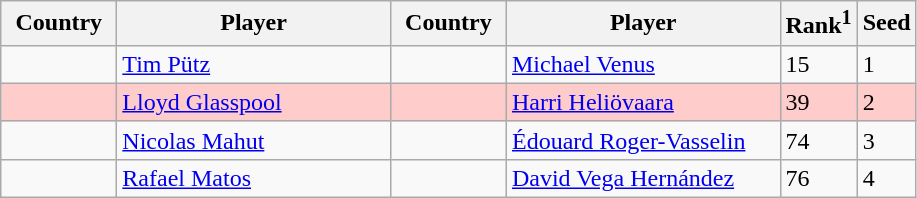<table class="sortable wikitable">
<tr>
<th width="70">Country</th>
<th width="175">Player</th>
<th width="70">Country</th>
<th width="175">Player</th>
<th>Rank<sup>1</sup></th>
<th>Seed</th>
</tr>
<tr>
<td></td>
<td><a href='#'>Tim Pütz</a></td>
<td></td>
<td><a href='#'>Michael Venus</a></td>
<td>15</td>
<td>1</td>
</tr>
<tr bgcolor=#fcc>
<td></td>
<td><a href='#'>Lloyd Glasspool</a></td>
<td></td>
<td><a href='#'>Harri Heliövaara</a></td>
<td>39</td>
<td>2</td>
</tr>
<tr>
<td></td>
<td><a href='#'>Nicolas Mahut</a></td>
<td></td>
<td><a href='#'>Édouard Roger-Vasselin</a></td>
<td>74</td>
<td>3</td>
</tr>
<tr>
<td></td>
<td><a href='#'>Rafael Matos</a></td>
<td></td>
<td><a href='#'>David Vega Hernández</a></td>
<td>76</td>
<td>4</td>
</tr>
</table>
